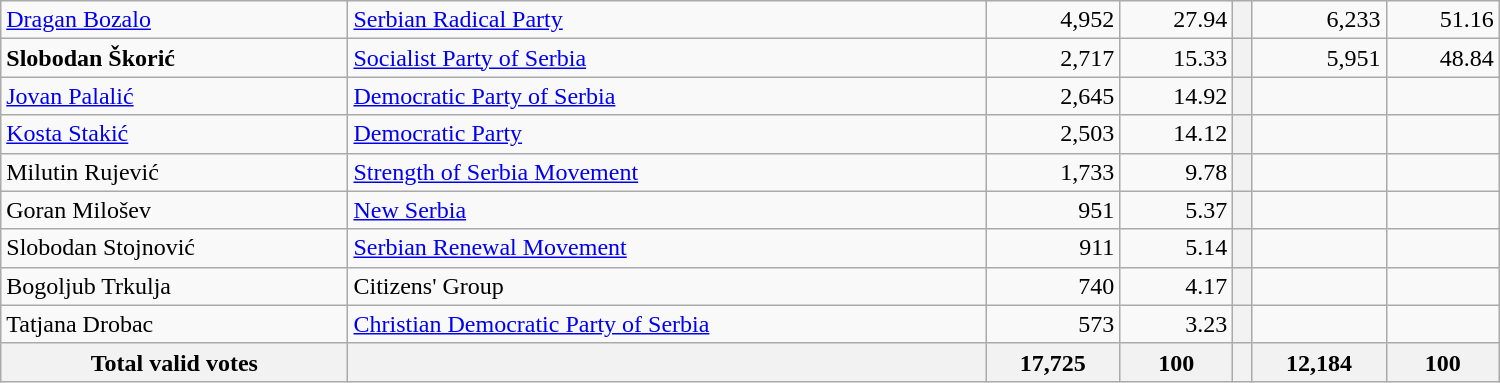<table style="width:1000px;" class="wikitable">
<tr>
<td align="left"><a href='#'>Dragan Bozalo</a></td>
<td align="left"><a href='#'>Serbian Radical Party</a></td>
<td align="right">4,952</td>
<td align="right">27.94</td>
<th align="left"></th>
<td align="right">6,233</td>
<td align="right">51.16</td>
</tr>
<tr>
<td align="left"><strong>Slobodan Škorić</strong></td>
<td align="left"><a href='#'>Socialist Party of Serbia</a></td>
<td align="right">2,717</td>
<td align="right">15.33</td>
<th align="left"></th>
<td align="right">5,951</td>
<td align="right">48.84</td>
</tr>
<tr>
<td align="left"><a href='#'>Jovan Palalić</a></td>
<td align="left"><a href='#'>Democratic Party of Serbia</a></td>
<td align="right">2,645</td>
<td align="right">14.92</td>
<th align="left"></th>
<td align="right"></td>
<td align="right"></td>
</tr>
<tr>
<td align="left"><a href='#'>Kosta Stakić</a></td>
<td align="left"><a href='#'>Democratic Party</a></td>
<td align="right">2,503</td>
<td align="right">14.12</td>
<th align="left"></th>
<td align="right"></td>
<td align="right"></td>
</tr>
<tr>
<td align="left">Milutin Rujević</td>
<td align="left"><a href='#'>Strength of Serbia Movement</a></td>
<td align="right">1,733</td>
<td align="right">9.78</td>
<th align="left"></th>
<td align="right"></td>
<td align="right"></td>
</tr>
<tr>
<td align="left">Goran Milošev</td>
<td align="left"><a href='#'>New Serbia</a></td>
<td align="right">951</td>
<td align="right">5.37</td>
<th align="left"></th>
<td align="right"></td>
<td align="right"></td>
</tr>
<tr>
<td align="left">Slobodan Stojnović</td>
<td align="left"><a href='#'>Serbian Renewal Movement</a></td>
<td align="right">911</td>
<td align="right">5.14</td>
<th align="left"></th>
<td align="right"></td>
<td align="right"></td>
</tr>
<tr>
<td align="left">Bogoljub Trkulja</td>
<td align="left">Citizens' Group</td>
<td align="right">740</td>
<td align="right">4.17</td>
<th align="left"></th>
<td align="right"></td>
<td align="right"></td>
</tr>
<tr>
<td align="left">Tatjana Drobac</td>
<td align="left"><a href='#'>Christian Democratic Party of Serbia</a></td>
<td align="right">573</td>
<td align="right">3.23</td>
<th align="left"></th>
<td align="right"></td>
<td align="right"></td>
</tr>
<tr>
<th align="left">Total valid votes</th>
<th align="left"></th>
<th align="right">17,725</th>
<th align="right">100</th>
<th align="left"></th>
<th align="right">12,184</th>
<th align="right">100</th>
</tr>
</table>
